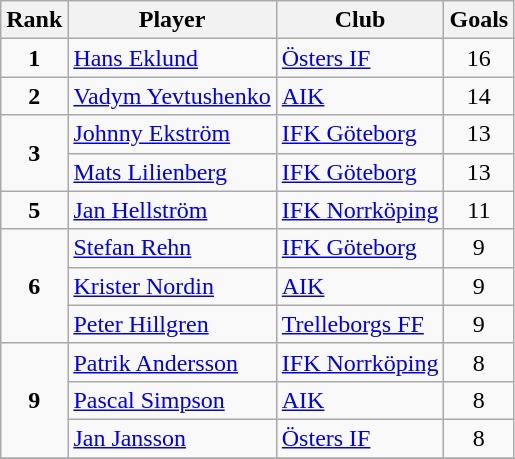<table class="wikitable" style="text-align:center">
<tr>
<th>Rank</th>
<th>Player</th>
<th>Club</th>
<th>Goals</th>
</tr>
<tr>
<td rowspan="1"><strong>1</strong></td>
<td align="left"> <a href='#'>Hans Eklund</a></td>
<td align="left"><a href='#'>Östers IF</a></td>
<td>16</td>
</tr>
<tr>
<td rowspan="1"><strong>2</strong></td>
<td align="left"> <a href='#'>Vadym Yevtushenko</a></td>
<td align="left"><a href='#'>AIK</a></td>
<td>14</td>
</tr>
<tr>
<td rowspan="2"><strong>3</strong></td>
<td align="left"> <a href='#'>Johnny Ekström</a></td>
<td align="left"><a href='#'>IFK Göteborg</a></td>
<td>13</td>
</tr>
<tr>
<td align="left"> <a href='#'>Mats Lilienberg</a></td>
<td align="left"><a href='#'>IFK Göteborg</a></td>
<td>13</td>
</tr>
<tr>
<td rowspan="1"><strong>5</strong></td>
<td align="left"> <a href='#'>Jan Hellström</a></td>
<td align="left"><a href='#'>IFK Norrköping</a></td>
<td>11</td>
</tr>
<tr>
<td rowspan="3"><strong>6</strong></td>
<td align="left"> <a href='#'>Stefan Rehn</a></td>
<td align="left"><a href='#'>IFK Göteborg</a></td>
<td>9</td>
</tr>
<tr>
<td align="left"> <a href='#'>Krister Nordin</a></td>
<td align="left"><a href='#'>AIK</a></td>
<td>9</td>
</tr>
<tr>
<td align="left"> <a href='#'>Peter Hillgren</a></td>
<td align="left"><a href='#'>Trelleborgs FF</a></td>
<td>9</td>
</tr>
<tr>
<td rowspan="3"><strong>9</strong></td>
<td align="left"> <a href='#'>Patrik Andersson</a></td>
<td align="left"><a href='#'>IFK Norrköping</a></td>
<td>8</td>
</tr>
<tr>
<td align="left"> <a href='#'>Pascal Simpson</a></td>
<td align="left"><a href='#'>AIK</a></td>
<td>8</td>
</tr>
<tr>
<td align="left"> <a href='#'>Jan Jansson</a></td>
<td align="left"><a href='#'>Östers IF</a></td>
<td>8</td>
</tr>
<tr>
</tr>
</table>
